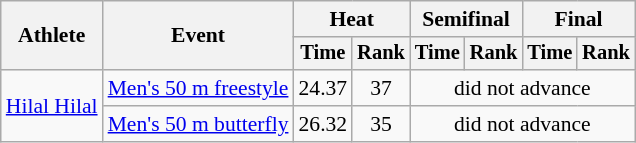<table class=wikitable style=font-size:90%>
<tr>
<th rowspan=2>Athlete</th>
<th rowspan=2>Event</th>
<th colspan=2>Heat</th>
<th colspan=2>Semifinal</th>
<th colspan=2>Final</th>
</tr>
<tr style=font-size:95%>
<th>Time</th>
<th>Rank</th>
<th>Time</th>
<th>Rank</th>
<th>Time</th>
<th>Rank</th>
</tr>
<tr align=center>
<td align=left rowspan=2><a href='#'>Hilal Hilal</a></td>
<td align=left><a href='#'>Men's 50 m freestyle</a></td>
<td>24.37</td>
<td>37</td>
<td colspan=4>did not advance</td>
</tr>
<tr align=center>
<td align=left><a href='#'>Men's 50 m butterfly</a></td>
<td>26.32</td>
<td>35</td>
<td colspan=4>did not advance</td>
</tr>
</table>
